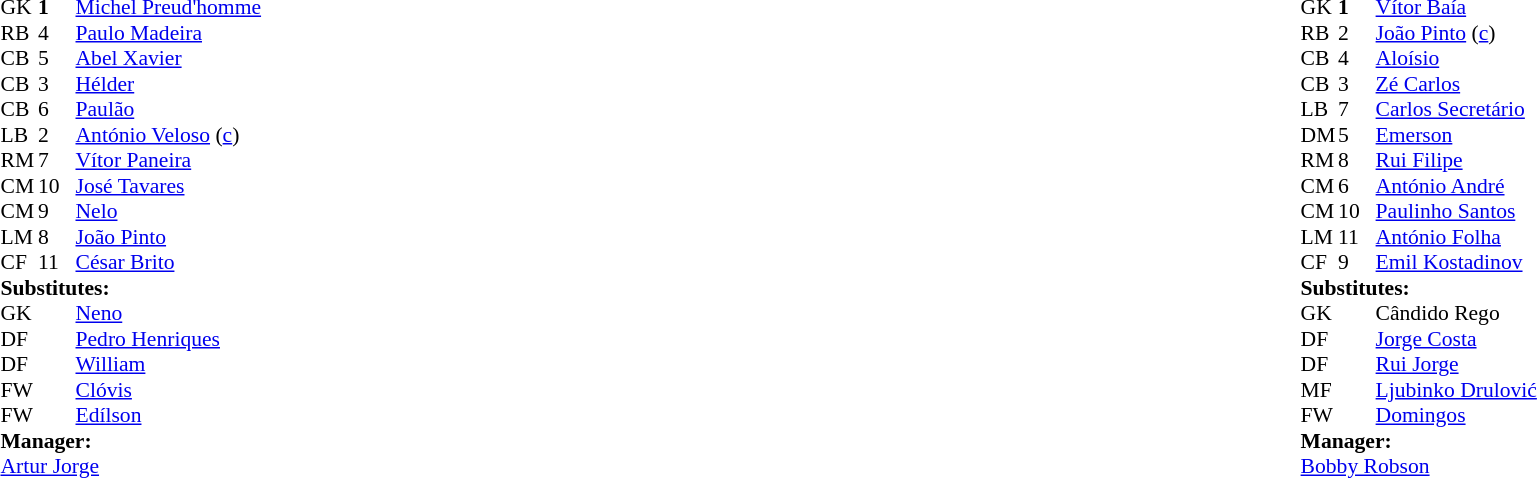<table width="100%">
<tr>
<td valign="top" width="50%"><br><table style="font-size: 90%" cellspacing="0" cellpadding="0">
<tr>
<td colspan="4"></td>
</tr>
<tr>
<th width=25></th>
<th width=25></th>
</tr>
<tr>
<td>GK</td>
<td><strong>1</strong></td>
<td> <a href='#'>Michel Preud'homme</a></td>
</tr>
<tr>
<td>RB</td>
<td>4</td>
<td> <a href='#'>Paulo Madeira</a></td>
</tr>
<tr>
<td>CB</td>
<td>5</td>
<td> <a href='#'>Abel Xavier</a></td>
<td></td>
<td></td>
</tr>
<tr>
<td>CB</td>
<td>3</td>
<td> <a href='#'>Hélder</a></td>
</tr>
<tr>
<td>CB</td>
<td>6</td>
<td> <a href='#'>Paulão</a></td>
<td></td>
<td></td>
</tr>
<tr>
<td>LB</td>
<td>2</td>
<td> <a href='#'>António Veloso</a> (<a href='#'>c</a>)</td>
<td></td>
<td></td>
</tr>
<tr>
<td>RM</td>
<td>7</td>
<td> <a href='#'>Vítor Paneira</a></td>
<td></td>
<td></td>
</tr>
<tr>
<td>CM</td>
<td>10</td>
<td> <a href='#'>José Tavares</a></td>
</tr>
<tr>
<td>CM</td>
<td>9</td>
<td> <a href='#'>Nelo</a></td>
<td></td>
<td></td>
</tr>
<tr>
<td>LM</td>
<td>8</td>
<td> <a href='#'>João Pinto</a></td>
<td></td>
<td></td>
</tr>
<tr>
<td>CF</td>
<td>11</td>
<td> <a href='#'>César Brito</a></td>
<td></td>
<td></td>
</tr>
<tr>
<td colspan=3><strong>Substitutes:</strong></td>
</tr>
<tr>
<td>GK</td>
<td></td>
<td> <a href='#'>Neno</a></td>
</tr>
<tr>
<td>DF</td>
<td></td>
<td> <a href='#'>Pedro Henriques</a></td>
</tr>
<tr>
<td>DF</td>
<td></td>
<td> <a href='#'>William</a></td>
</tr>
<tr>
<td>FW</td>
<td></td>
<td> <a href='#'>Clóvis</a></td>
<td></td>
<td></td>
</tr>
<tr>
<td>FW</td>
<td></td>
<td> <a href='#'>Edílson</a></td>
<td></td>
<td></td>
</tr>
<tr>
<td colspan=3><strong>Manager:</strong></td>
</tr>
<tr>
<td colspan=4> <a href='#'>Artur Jorge</a></td>
</tr>
</table>
</td>
<td valign="top"></td>
<td valign="top" width="50%"><br><table style="font-size: 90%" cellspacing="0" cellpadding="0" align=center>
<tr>
<td colspan="4"></td>
</tr>
<tr>
<th width=25></th>
<th width=25></th>
</tr>
<tr>
<td>GK</td>
<td><strong>1</strong></td>
<td> <a href='#'>Vítor Baía</a></td>
</tr>
<tr>
<td>RB</td>
<td>2</td>
<td> <a href='#'>João Pinto</a> (<a href='#'>c</a>)</td>
</tr>
<tr>
<td>CB</td>
<td>4</td>
<td> <a href='#'>Aloísio</a></td>
<td></td>
<td></td>
</tr>
<tr>
<td>CB</td>
<td>3</td>
<td> <a href='#'>Zé Carlos</a></td>
</tr>
<tr>
<td>LB</td>
<td>7</td>
<td> <a href='#'>Carlos Secretário</a></td>
<td></td>
<td></td>
</tr>
<tr>
<td>DM</td>
<td>5</td>
<td> <a href='#'>Emerson</a></td>
</tr>
<tr>
<td>RM</td>
<td>8</td>
<td> <a href='#'>Rui Filipe</a></td>
<td></td>
<td></td>
</tr>
<tr>
<td>CM</td>
<td>6</td>
<td> <a href='#'>António André</a></td>
<td></td>
<td></td>
</tr>
<tr>
<td>CM</td>
<td>10</td>
<td> <a href='#'>Paulinho Santos</a></td>
<td></td>
<td></td>
</tr>
<tr>
<td>LM</td>
<td>11</td>
<td> <a href='#'>António Folha</a></td>
</tr>
<tr>
<td>CF</td>
<td>9</td>
<td> <a href='#'>Emil Kostadinov</a></td>
<td></td>
<td></td>
</tr>
<tr>
<td colspan=3><strong>Substitutes:</strong></td>
</tr>
<tr>
<td>GK</td>
<td></td>
<td> Cândido Rego</td>
</tr>
<tr>
<td>DF</td>
<td></td>
<td> <a href='#'>Jorge Costa</a></td>
</tr>
<tr>
<td>DF</td>
<td></td>
<td> <a href='#'>Rui Jorge</a></td>
<td></td>
<td></td>
</tr>
<tr>
<td>MF</td>
<td></td>
<td> <a href='#'>Ljubinko Drulović</a></td>
<td></td>
<td></td>
</tr>
<tr>
<td>FW</td>
<td></td>
<td> <a href='#'>Domingos</a></td>
</tr>
<tr>
<td colspan=3><strong>Manager:</strong></td>
</tr>
<tr>
<td colspan=4> <a href='#'>Bobby Robson</a></td>
</tr>
</table>
</td>
</tr>
</table>
